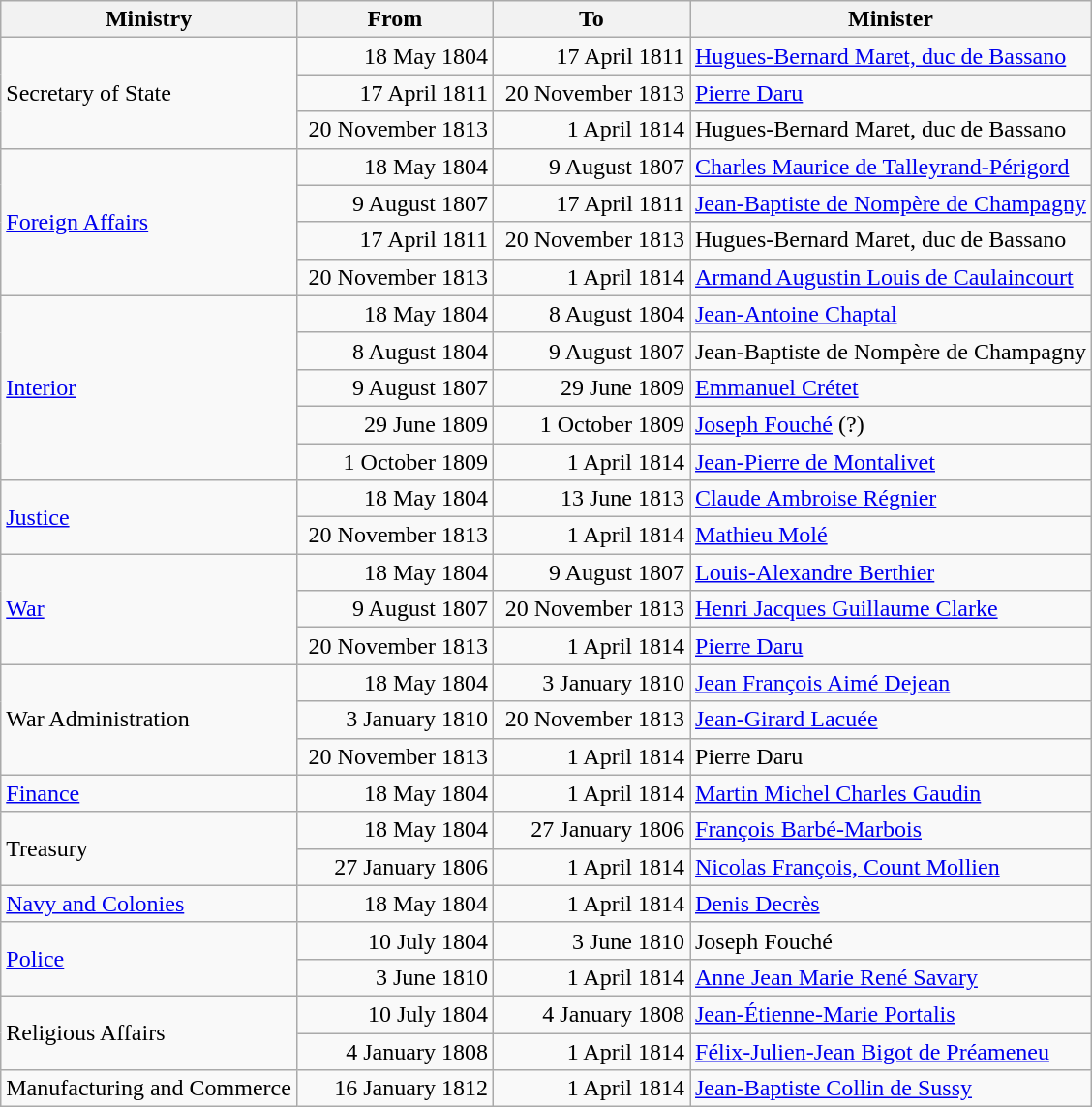<table class="wikitable sortable">
<tr>
<th>Ministry</th>
<th style="width:8em">From</th>
<th style="width:8em">To</th>
<th>Minister</th>
</tr>
<tr>
<td rowspan=3>Secretary of State</td>
<td style="text-align:right">18 May 1804</td>
<td style="text-align:right">17 April 1811</td>
<td><a href='#'>Hugues-Bernard Maret, duc de Bassano</a></td>
</tr>
<tr>
<td style="text-align:right">17 April 1811</td>
<td style="text-align:right">20 November 1813</td>
<td><a href='#'>Pierre Daru</a></td>
</tr>
<tr>
<td style="text-align:right">20 November 1813</td>
<td style="text-align:right">1 April 1814</td>
<td>Hugues-Bernard Maret, duc de Bassano</td>
</tr>
<tr>
<td rowspan=4><a href='#'>Foreign Affairs</a></td>
<td style="text-align:right">18 May 1804</td>
<td style="text-align:right">9 August 1807</td>
<td><a href='#'>Charles Maurice de Talleyrand-Périgord</a></td>
</tr>
<tr>
<td style="text-align:right">9 August 1807</td>
<td style="text-align:right">17 April 1811</td>
<td><a href='#'>Jean-Baptiste de Nompère de Champagny</a></td>
</tr>
<tr>
<td style="text-align:right">17 April 1811</td>
<td style="text-align:right">20 November 1813</td>
<td>Hugues-Bernard Maret, duc de Bassano</td>
</tr>
<tr>
<td style="text-align:right">20 November 1813</td>
<td style="text-align:right">1 April 1814</td>
<td><a href='#'>Armand Augustin Louis de Caulaincourt</a></td>
</tr>
<tr>
<td rowspan=5><a href='#'>Interior</a></td>
<td style="text-align:right">18 May 1804</td>
<td style="text-align:right">8 August 1804</td>
<td><a href='#'>Jean-Antoine Chaptal</a></td>
</tr>
<tr>
<td style="text-align:right">8 August 1804</td>
<td style="text-align:right">9 August 1807</td>
<td>Jean-Baptiste de Nompère de Champagny</td>
</tr>
<tr>
<td style="text-align:right">9 August 1807</td>
<td style="text-align:right">29 June 1809</td>
<td><a href='#'>Emmanuel Crétet</a></td>
</tr>
<tr>
<td style="text-align:right">29 June 1809</td>
<td style="text-align:right">1 October 1809</td>
<td><a href='#'>Joseph Fouché</a> (?)</td>
</tr>
<tr>
<td style="text-align:right">1 October 1809</td>
<td style="text-align:right">1 April 1814</td>
<td><a href='#'>Jean-Pierre de Montalivet</a></td>
</tr>
<tr>
<td rowspan=2><a href='#'>Justice</a></td>
<td style="text-align:right">18 May 1804</td>
<td style="text-align:right">13 June 1813</td>
<td><a href='#'>Claude Ambroise Régnier</a></td>
</tr>
<tr>
<td style="text-align:right">20 November 1813</td>
<td style="text-align:right">1 April 1814</td>
<td><a href='#'>Mathieu Molé</a></td>
</tr>
<tr>
<td rowspan=3><a href='#'>War</a></td>
<td style="text-align:right">18 May 1804</td>
<td style="text-align:right">9 August 1807</td>
<td><a href='#'>Louis-Alexandre Berthier</a></td>
</tr>
<tr>
<td style="text-align:right">9 August 1807</td>
<td style="text-align:right">20 November 1813</td>
<td><a href='#'>Henri Jacques Guillaume Clarke</a></td>
</tr>
<tr>
<td style="text-align:right">20 November 1813</td>
<td style="text-align:right">1 April 1814</td>
<td><a href='#'>Pierre Daru</a></td>
</tr>
<tr>
<td rowspan=3>War Administration</td>
<td style="text-align:right">18 May 1804</td>
<td style="text-align:right">3 January 1810</td>
<td><a href='#'>Jean François Aimé Dejean</a></td>
</tr>
<tr>
<td style="text-align:right">3 January 1810</td>
<td style="text-align:right">20 November 1813</td>
<td><a href='#'>Jean-Girard Lacuée</a></td>
</tr>
<tr>
<td style="text-align:right">20 November 1813</td>
<td style="text-align:right">1 April 1814</td>
<td>Pierre Daru</td>
</tr>
<tr>
<td><a href='#'>Finance</a></td>
<td style="text-align:right">18 May 1804</td>
<td style="text-align:right">1 April 1814</td>
<td><a href='#'>Martin Michel Charles Gaudin</a></td>
</tr>
<tr>
<td rowspan=2>Treasury</td>
<td style="text-align:right">18 May 1804</td>
<td style="text-align:right">27 January 1806</td>
<td><a href='#'>François Barbé-Marbois</a></td>
</tr>
<tr>
<td style="text-align:right">27 January 1806</td>
<td style="text-align:right">1 April 1814</td>
<td><a href='#'>Nicolas François, Count Mollien</a></td>
</tr>
<tr>
<td><a href='#'>Navy and Colonies</a></td>
<td style="text-align:right">18 May 1804</td>
<td style="text-align:right">1 April 1814</td>
<td><a href='#'>Denis Decrès</a></td>
</tr>
<tr>
<td rowspan=2><a href='#'>Police</a></td>
<td style="text-align:right">10 July 1804</td>
<td style="text-align:right">3 June 1810</td>
<td>Joseph Fouché</td>
</tr>
<tr>
<td style="text-align:right">3 June 1810</td>
<td style="text-align:right">1 April 1814</td>
<td><a href='#'>Anne Jean Marie René Savary</a></td>
</tr>
<tr>
<td rowspan=2>Religious Affairs</td>
<td style="text-align:right">10 July 1804</td>
<td style="text-align:right">4 January 1808</td>
<td><a href='#'>Jean-Étienne-Marie Portalis</a></td>
</tr>
<tr>
<td style="text-align:right">4 January 1808</td>
<td style="text-align:right">1 April 1814</td>
<td><a href='#'>Félix-Julien-Jean Bigot de Préameneu</a></td>
</tr>
<tr>
<td>Manufacturing and Commerce</td>
<td style="text-align:right">16 January 1812</td>
<td style="text-align:right">1 April 1814</td>
<td><a href='#'>Jean-Baptiste Collin de Sussy</a></td>
</tr>
</table>
